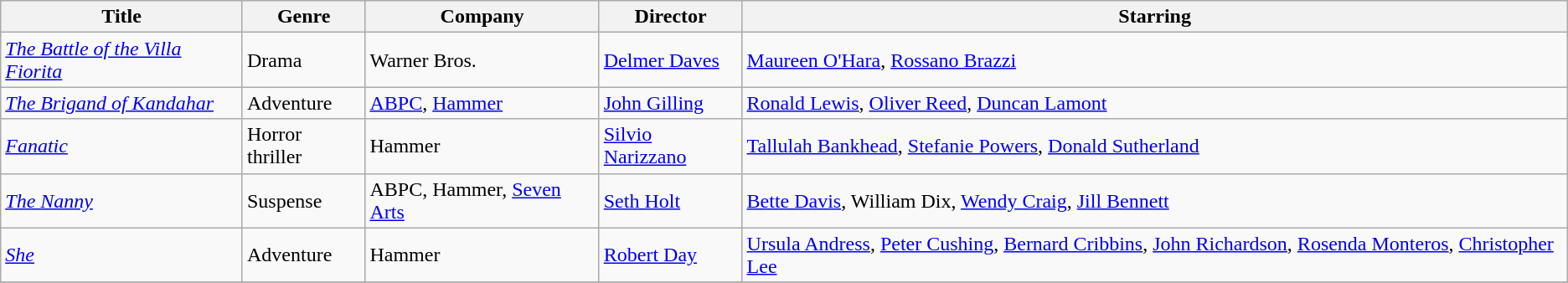<table class="wikitable unsortable">
<tr>
<th>Title</th>
<th>Genre</th>
<th>Company</th>
<th>Director</th>
<th>Starring</th>
</tr>
<tr>
<td><em><a href='#'>The Battle of the Villa Fiorita</a></em></td>
<td>Drama</td>
<td>Warner Bros.</td>
<td><a href='#'>Delmer Daves</a></td>
<td><a href='#'>Maureen O'Hara</a>, <a href='#'>Rossano Brazzi</a></td>
</tr>
<tr>
<td><em><a href='#'>The Brigand of Kandahar</a></em></td>
<td>Adventure</td>
<td><a href='#'>ABPC</a>, <a href='#'>Hammer</a></td>
<td><a href='#'>John Gilling</a></td>
<td><a href='#'>Ronald Lewis</a>, <a href='#'>Oliver Reed</a>, <a href='#'>Duncan Lamont</a></td>
</tr>
<tr>
<td><em><a href='#'>Fanatic</a></em></td>
<td>Horror thriller</td>
<td>Hammer</td>
<td><a href='#'>Silvio Narizzano</a></td>
<td><a href='#'>Tallulah Bankhead</a>, <a href='#'>Stefanie Powers</a>, <a href='#'>Donald Sutherland</a></td>
</tr>
<tr>
<td><em><a href='#'>The Nanny</a></em></td>
<td>Suspense</td>
<td>ABPC, Hammer, <a href='#'>Seven Arts</a></td>
<td><a href='#'>Seth Holt</a></td>
<td><a href='#'>Bette Davis</a>, William Dix, <a href='#'>Wendy Craig</a>, <a href='#'>Jill Bennett</a></td>
</tr>
<tr>
<td><em><a href='#'>She</a></em></td>
<td>Adventure</td>
<td>Hammer</td>
<td><a href='#'>Robert Day</a></td>
<td><a href='#'>Ursula Andress</a>, <a href='#'>Peter Cushing</a>, <a href='#'>Bernard Cribbins</a>, <a href='#'>John Richardson</a>, <a href='#'>Rosenda Monteros</a>, <a href='#'>Christopher Lee</a></td>
</tr>
<tr>
</tr>
</table>
